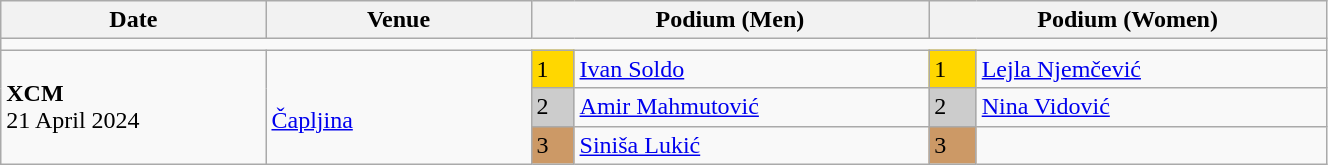<table class="wikitable" width=70%>
<tr>
<th>Date</th>
<th width=20%>Venue</th>
<th colspan=2 width=30%>Podium (Men)</th>
<th colspan=2 width=30%>Podium (Women)</th>
</tr>
<tr>
<td colspan=6></td>
</tr>
<tr>
<td rowspan=3><strong>XCM</strong> <br> 21 April 2024</td>
<td rowspan=3><br><a href='#'>Čapljina</a></td>
<td bgcolor=FFD700>1</td>
<td><a href='#'>Ivan Soldo</a></td>
<td bgcolor=FFD700>1</td>
<td><a href='#'>Lejla Njemčević</a></td>
</tr>
<tr>
<td bgcolor=CCCCCC>2</td>
<td><a href='#'>Amir Mahmutović</a></td>
<td bgcolor=CCCCCC>2</td>
<td><a href='#'>Nina Vidović</a></td>
</tr>
<tr>
<td bgcolor=CC9966>3</td>
<td><a href='#'>Siniša Lukić</a></td>
<td bgcolor=CC9966>3</td>
<td></td>
</tr>
</table>
